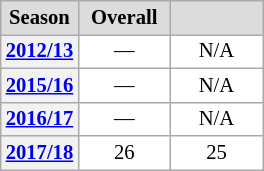<table class="wikitable plainrowheaders" style="background:#fff; font-size:86%; line-height:16px; border:gray solid 1px; border-collapse:collapse;">
<tr style="background:#ccc; text-align:center;">
<th scope="col" style="background:#dcdcdc; width:45px;">Season</th>
<th scope="col" style="background:#dcdcdc; width:55px;">Overall</th>
<th scope="col" style="background:#dcdcdc; width:55px;"></th>
</tr>
<tr>
<th scope=row align=center><a href='#'>2012/13</a></th>
<td align=center>—</td>
<td align=center>N/A</td>
</tr>
<tr>
<th scope=row align=center><a href='#'>2015/16</a></th>
<td align=center>—</td>
<td align=center>N/A</td>
</tr>
<tr>
<th scope=row align=center><a href='#'>2016/17</a></th>
<td align=center>—</td>
<td align=center>N/A</td>
</tr>
<tr>
<th scope=row align=center><a href='#'>2017/18</a></th>
<td align=center>26</td>
<td align=center>25</td>
</tr>
</table>
